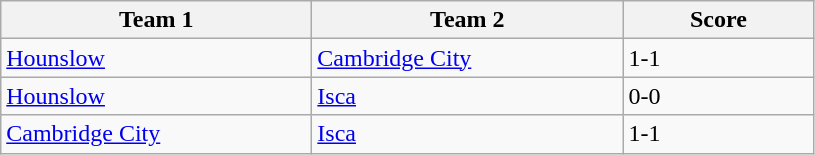<table class="wikitable" style="font-size: 100%">
<tr>
<th width=200>Team 1</th>
<th width=200>Team 2</th>
<th width=120>Score</th>
</tr>
<tr>
<td><a href='#'>Hounslow</a></td>
<td><a href='#'>Cambridge City</a></td>
<td>1-1</td>
</tr>
<tr>
<td><a href='#'>Hounslow</a></td>
<td><a href='#'>Isca</a></td>
<td>0-0</td>
</tr>
<tr>
<td><a href='#'>Cambridge City</a></td>
<td><a href='#'>Isca</a></td>
<td>1-1</td>
</tr>
</table>
